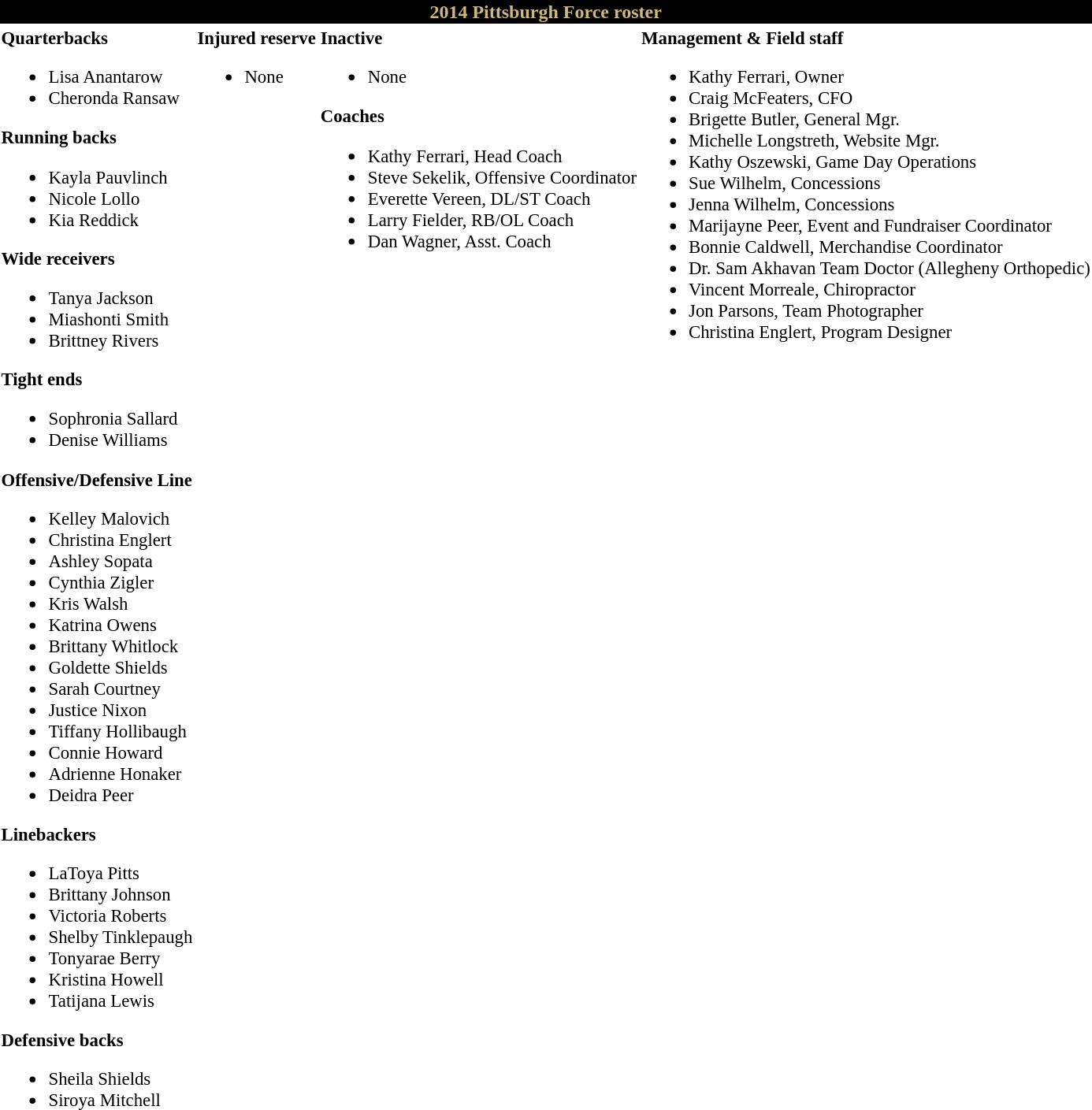<table class="toccolours" style="text-align: left;">
<tr>
<th colspan="7" style="background-color:black; color:#CDB87C; text-align:center;">2014 Pittsburgh Force roster</th>
</tr>
<tr>
<td style="font-size: 95%;vertical-align:top;"><strong>Quarterbacks</strong><br><ul><li> Lisa Anantarow</li><li> Cheronda Ransaw</li></ul><strong>Running backs</strong><ul><li> Kayla Pauvlinch</li><li> Nicole Lollo</li><li> Kia Reddick</li></ul><strong>Wide receivers</strong><ul><li> Tanya Jackson</li><li> Miashonti Smith</li><li> Brittney Rivers</li></ul><strong>Tight ends</strong><ul><li> Sophronia Sallard</li><li> Denise Williams</li></ul><strong>Offensive/Defensive Line</strong><ul><li> Kelley Malovich</li><li> Christina Englert</li><li> Ashley Sopata</li><li> Cynthia Zigler</li><li> Kris Walsh</li><li> Katrina Owens</li><li> Brittany Whitlock</li><li> Goldette Shields</li><li> Sarah Courtney</li><li> Justice Nixon</li><li> Tiffany Hollibaugh</li><li> Connie Howard</li><li> Adrienne Honaker</li><li> Deidra Peer</li></ul><strong>Linebackers</strong><ul><li> LaToya Pitts</li><li> Brittany Johnson</li><li> Victoria Roberts</li><li> Shelby Tinklepaugh</li><li> Tonyarae Berry</li><li> Kristina Howell</li><li> Tatijana Lewis</li></ul><strong>Defensive backs</strong><ul><li> Sheila Shields</li><li> Siroya Mitchell</li></ul></td>
<td style="font-size: 95%;vertical-align:top;"><strong>Injured reserve</strong><br><ul><li> None</li></ul></td>
<td style="font-size: 95%;vertical-align:top;"><strong>Inactive</strong><br><ul><li> None</li></ul><strong>Coaches</strong><ul><li> Kathy Ferrari, Head Coach</li><li> Steve Sekelik, Offensive Coordinator</li><li> Everette Vereen, DL/ST Coach</li><li> Larry Fielder, RB/OL Coach</li><li> Dan Wagner, Asst. Coach</li></ul></td>
<td style="font-size: 95%;vertical-align:top;"><strong>Management & Field staff</strong><br><ul><li> Kathy Ferrari, Owner</li><li> Craig McFeaters, CFO</li><li> Brigette Butler, General Mgr.</li><li> Michelle Longstreth, Website Mgr.</li><li> Kathy Oszewski, Game Day Operations</li><li> Sue Wilhelm, Concessions</li><li> Jenna Wilhelm, Concessions</li><li> Marijayne Peer, Event and Fundraiser Coordinator</li><li> Bonnie Caldwell, Merchandise Coordinator</li><li> Dr. Sam Akhavan Team Doctor (Allegheny Orthopedic)</li><li> Vincent Morreale, Chiropractor</li><li> Jon Parsons, Team Photographer</li><li> Christina Englert, Program Designer</li></ul></td>
</tr>
</table>
